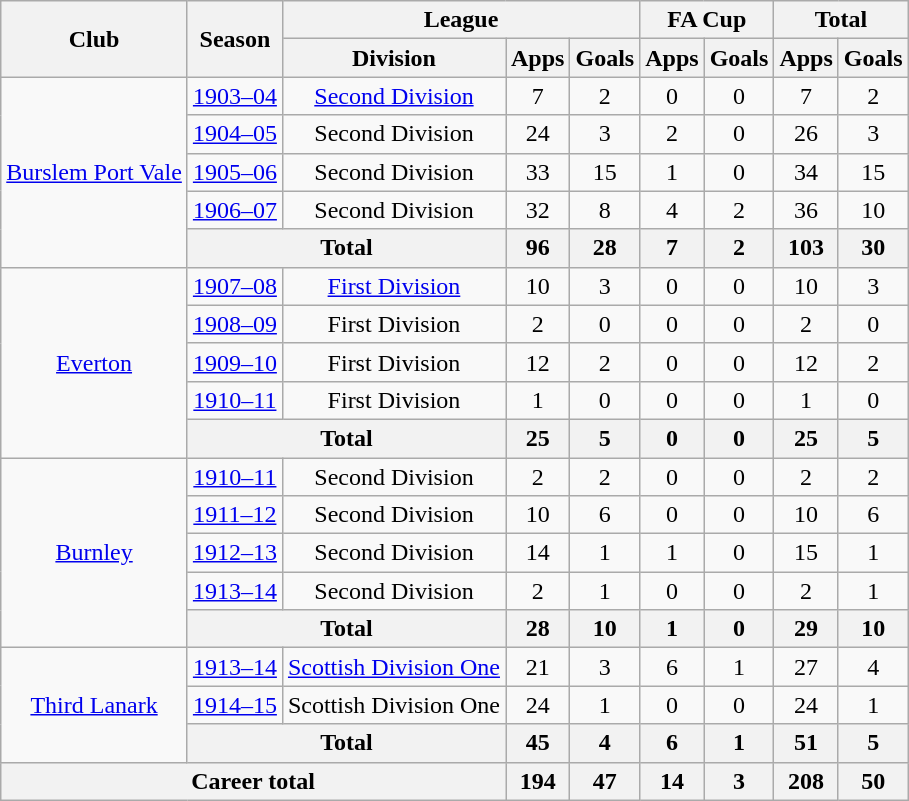<table class="wikitable" style="text-align: center;">
<tr>
<th rowspan="2">Club</th>
<th rowspan="2">Season</th>
<th colspan="3">League</th>
<th colspan="2">FA Cup</th>
<th colspan="2">Total</th>
</tr>
<tr>
<th>Division</th>
<th>Apps</th>
<th>Goals</th>
<th>Apps</th>
<th>Goals</th>
<th>Apps</th>
<th>Goals</th>
</tr>
<tr>
<td rowspan="5"><a href='#'>Burslem Port Vale</a></td>
<td><a href='#'>1903–04</a></td>
<td><a href='#'>Second Division</a></td>
<td>7</td>
<td>2</td>
<td>0</td>
<td>0</td>
<td>7</td>
<td>2</td>
</tr>
<tr>
<td><a href='#'>1904–05</a></td>
<td>Second Division</td>
<td>24</td>
<td>3</td>
<td>2</td>
<td>0</td>
<td>26</td>
<td>3</td>
</tr>
<tr>
<td><a href='#'>1905–06</a></td>
<td>Second Division</td>
<td>33</td>
<td>15</td>
<td>1</td>
<td>0</td>
<td>34</td>
<td>15</td>
</tr>
<tr>
<td><a href='#'>1906–07</a></td>
<td>Second Division</td>
<td>32</td>
<td>8</td>
<td>4</td>
<td>2</td>
<td>36</td>
<td>10</td>
</tr>
<tr>
<th colspan="2">Total</th>
<th>96</th>
<th>28</th>
<th>7</th>
<th>2</th>
<th>103</th>
<th>30</th>
</tr>
<tr>
<td rowspan="5"><a href='#'>Everton</a></td>
<td><a href='#'>1907–08</a></td>
<td><a href='#'>First Division</a></td>
<td>10</td>
<td>3</td>
<td>0</td>
<td>0</td>
<td>10</td>
<td>3</td>
</tr>
<tr>
<td><a href='#'>1908–09</a></td>
<td>First Division</td>
<td>2</td>
<td>0</td>
<td>0</td>
<td>0</td>
<td>2</td>
<td>0</td>
</tr>
<tr>
<td><a href='#'>1909–10</a></td>
<td>First Division</td>
<td>12</td>
<td>2</td>
<td>0</td>
<td>0</td>
<td>12</td>
<td>2</td>
</tr>
<tr>
<td><a href='#'>1910–11</a></td>
<td>First Division</td>
<td>1</td>
<td>0</td>
<td>0</td>
<td>0</td>
<td>1</td>
<td>0</td>
</tr>
<tr>
<th colspan="2">Total</th>
<th>25</th>
<th>5</th>
<th>0</th>
<th>0</th>
<th>25</th>
<th>5</th>
</tr>
<tr>
<td rowspan="5"><a href='#'>Burnley</a></td>
<td><a href='#'>1910–11</a></td>
<td>Second Division</td>
<td>2</td>
<td>2</td>
<td>0</td>
<td>0</td>
<td>2</td>
<td>2</td>
</tr>
<tr>
<td><a href='#'>1911–12</a></td>
<td>Second Division</td>
<td>10</td>
<td>6</td>
<td>0</td>
<td>0</td>
<td>10</td>
<td>6</td>
</tr>
<tr>
<td><a href='#'>1912–13</a></td>
<td>Second Division</td>
<td>14</td>
<td>1</td>
<td>1</td>
<td>0</td>
<td>15</td>
<td>1</td>
</tr>
<tr>
<td><a href='#'>1913–14</a></td>
<td>Second Division</td>
<td>2</td>
<td>1</td>
<td>0</td>
<td>0</td>
<td>2</td>
<td>1</td>
</tr>
<tr>
<th colspan="2">Total</th>
<th>28</th>
<th>10</th>
<th>1</th>
<th>0</th>
<th>29</th>
<th>10</th>
</tr>
<tr>
<td rowspan="3"><a href='#'>Third Lanark</a></td>
<td><a href='#'>1913–14</a></td>
<td><a href='#'>Scottish Division One</a></td>
<td>21</td>
<td>3</td>
<td>6</td>
<td>1</td>
<td>27</td>
<td>4</td>
</tr>
<tr>
<td><a href='#'>1914–15</a></td>
<td>Scottish Division One</td>
<td>24</td>
<td>1</td>
<td>0</td>
<td>0</td>
<td>24</td>
<td>1</td>
</tr>
<tr>
<th colspan="2">Total</th>
<th>45</th>
<th>4</th>
<th>6</th>
<th>1</th>
<th>51</th>
<th>5</th>
</tr>
<tr>
<th colspan="3">Career total</th>
<th>194</th>
<th>47</th>
<th>14</th>
<th>3</th>
<th>208</th>
<th>50</th>
</tr>
</table>
